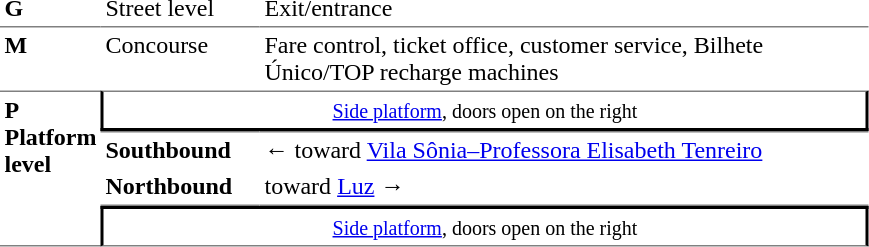<table table border=0 cellspacing=0 cellpadding=3>
<tr>
<td style="vertical-align:top;" width=50><strong>G</strong></td>
<td style="vertical-align:top;" width=100>Street level</td>
<td style="vertical-align:top;" width=400>Exit/entrance</td>
</tr>
<tr>
<td style="border-top:solid 1px gray;vertical-align:top;"><strong>M</strong></td>
<td style="border-top:solid 1px gray;vertical-align:top;">Concourse</td>
<td style="border-top:solid 1px gray;vertical-align:top;">Fare control, ticket office, customer service, Bilhete Único/TOP recharge machines</td>
</tr>
<tr>
<td style="border-top:solid 1px gray;border-bottom:solid 1px gray;vertical-align:top;" rowspan=5><strong>P<br>Platform level</strong></td>
</tr>
<tr>
<td style="border-top:solid 1px gray;border-right:solid 2px black;border-left:solid 2px black;border-bottom:solid 2px black;text-align:center;" colspan=5><small><a href='#'>Side platform</a>, doors open on the right</small></td>
</tr>
<tr>
<td style="border-top:solid 1px gray;"><span><strong>Southbound</strong></span></td>
<td style="border-top:solid 1px gray;">←  toward <a href='#'>Vila Sônia–Professora Elisabeth Tenreiro</a></td>
</tr>
<tr>
<td style="border-bottom:solid 1px gray;"><span><strong>Northbound</strong></span></td>
<td style="border-bottom:solid 1px gray;"> toward <a href='#'>Luz</a> →</td>
</tr>
<tr>
<td style="border-top:solid 2px black;border-right:solid 2px black;border-left:solid 2px black;border-bottom:solid 1px gray;text-align:center;" colspan=5><small><a href='#'>Side platform</a>, doors open on the right</small></td>
</tr>
</table>
